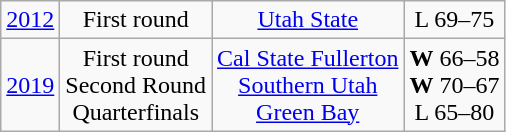<table class="wikitable">
<tr align="center">
<td><a href='#'>2012</a></td>
<td>First round</td>
<td><a href='#'>Utah State</a></td>
<td>L 69–75</td>
</tr>
<tr align="center">
<td><a href='#'>2019</a></td>
<td>First round <br> Second Round<br> Quarterfinals</td>
<td><a href='#'>Cal State Fullerton</a> <br> <a href='#'>Southern Utah</a> <br> <a href='#'>Green Bay</a></td>
<td><strong>W</strong> 66–58 <br><strong>W</strong> 70–67 <br>L 65–80</td>
</tr>
</table>
